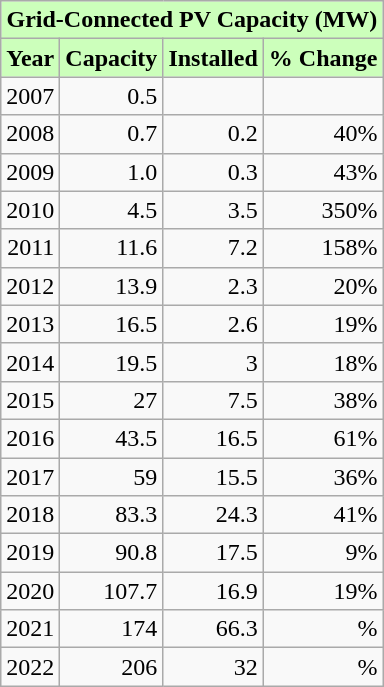<table class="wikitable" style="text-align:right;">
<tr>
<th colspan="4" style="background-color: #cfb;">Grid-Connected PV Capacity (MW)</th>
</tr>
<tr>
<th style="background-color: #cfb;">Year</th>
<th style="background-color: #cfb;">Capacity</th>
<th style="background-color: #cfb;">Installed</th>
<th style="background-color: #cfb;">% Change</th>
</tr>
<tr>
<td>2007</td>
<td>0.5</td>
<td></td>
<td></td>
</tr>
<tr>
<td>2008</td>
<td>0.7</td>
<td>0.2</td>
<td>40%</td>
</tr>
<tr>
<td>2009</td>
<td>1.0</td>
<td>0.3</td>
<td>43%</td>
</tr>
<tr>
<td>2010</td>
<td>4.5</td>
<td>3.5</td>
<td>350%</td>
</tr>
<tr>
<td>2011</td>
<td>11.6</td>
<td>7.2</td>
<td>158%</td>
</tr>
<tr>
<td>2012</td>
<td>13.9</td>
<td>2.3</td>
<td>20%</td>
</tr>
<tr>
<td>2013</td>
<td>16.5</td>
<td>2.6</td>
<td>19%</td>
</tr>
<tr>
<td>2014</td>
<td>19.5</td>
<td>3</td>
<td>18%</td>
</tr>
<tr>
<td>2015</td>
<td>27</td>
<td>7.5</td>
<td>38%</td>
</tr>
<tr>
<td>2016</td>
<td>43.5</td>
<td>16.5</td>
<td>61%</td>
</tr>
<tr>
<td>2017</td>
<td>59</td>
<td>15.5</td>
<td>36%</td>
</tr>
<tr>
<td>2018</td>
<td>83.3</td>
<td>24.3</td>
<td>41%</td>
</tr>
<tr>
<td>2019</td>
<td>90.8</td>
<td>17.5</td>
<td>9%</td>
</tr>
<tr>
<td>2020</td>
<td>107.7</td>
<td>16.9</td>
<td>19%</td>
</tr>
<tr>
<td>2021</td>
<td>174</td>
<td>66.3</td>
<td>%</td>
</tr>
<tr>
<td>2022</td>
<td>206</td>
<td>32</td>
<td>%</td>
</tr>
</table>
